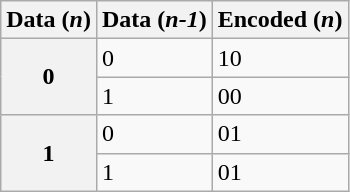<table class="wikitable">
<tr>
<th>Data (<em>n</em>)</th>
<th>Data (<em>n-1</em>)</th>
<th>Encoded (<em>n</em>)</th>
</tr>
<tr>
<th rowspan="2">0</th>
<td>0</td>
<td>10</td>
</tr>
<tr>
<td>1</td>
<td>00</td>
</tr>
<tr>
<th rowspan="2">1</th>
<td>0</td>
<td>01</td>
</tr>
<tr>
<td>1</td>
<td>01</td>
</tr>
</table>
